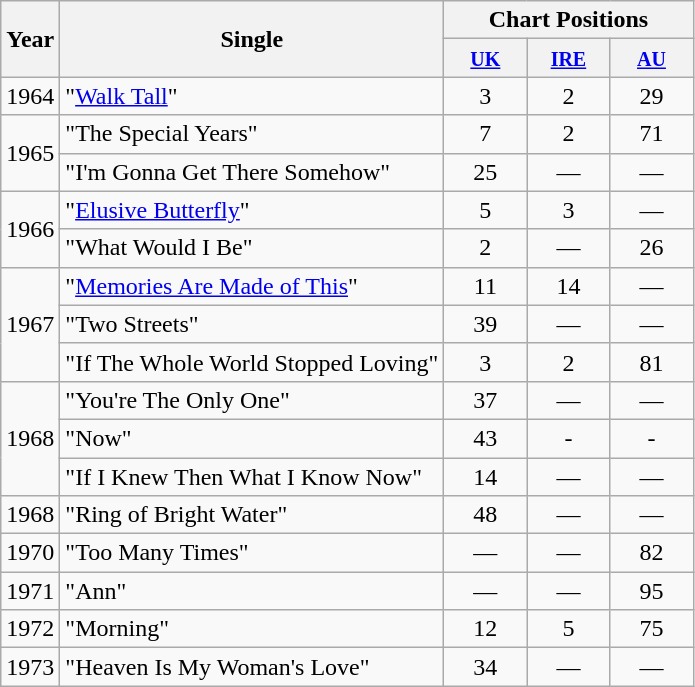<table class="wikitable">
<tr>
<th rowspan="2">Year</th>
<th rowspan="2">Single</th>
<th colspan="3">Chart Positions</th>
</tr>
<tr>
<th style="width:3em;"><small><a href='#'>UK</a></small><br></th>
<th style="width:3em;"><small><a href='#'>IRE</a></small><br></th>
<th style="width:3em;"><small><a href='#'>AU</a></small><br></th>
</tr>
<tr>
<td>1964</td>
<td>"<a href='#'>Walk Tall</a>"</td>
<td style="text-align:center;">3</td>
<td style="text-align:center;">2</td>
<td style="text-align:center;">29</td>
</tr>
<tr>
<td rowspan="2">1965</td>
<td>"The Special Years"</td>
<td style="text-align:center;">7</td>
<td style="text-align:center;">2</td>
<td style="text-align:center;">71</td>
</tr>
<tr>
<td>"I'm Gonna Get There Somehow"</td>
<td style="text-align:center;">25</td>
<td style="text-align:center;">—</td>
<td style="text-align:center;">—</td>
</tr>
<tr>
<td rowspan="2">1966</td>
<td>"<a href='#'>Elusive Butterfly</a>"</td>
<td style="text-align:center;">5</td>
<td style="text-align:center;">3</td>
<td style="text-align:center;">—</td>
</tr>
<tr>
<td>"What Would I Be"</td>
<td style="text-align:center;">2</td>
<td style="text-align:center;">—</td>
<td style="text-align:center;">26</td>
</tr>
<tr>
<td rowspan="3">1967</td>
<td>"<a href='#'>Memories Are Made of This</a>"</td>
<td style="text-align:center;">11</td>
<td style="text-align:center;">14</td>
<td style="text-align:center;">—</td>
</tr>
<tr>
<td>"Two Streets"</td>
<td style="text-align:center;">39</td>
<td style="text-align:center;">—</td>
<td style="text-align:center;">—</td>
</tr>
<tr>
<td>"If The Whole World Stopped Loving"</td>
<td style="text-align:center;">3</td>
<td style="text-align:center;">2</td>
<td style="text-align:center;">81</td>
</tr>
<tr>
<td rowspan="3">1968</td>
<td>"You're The Only One"</td>
<td style="text-align:center;">37</td>
<td style="text-align:center;">—</td>
<td style="text-align:center;">—</td>
</tr>
<tr>
<td>"Now"</td>
<td style="text-align:center;">43</td>
<td style="text-align:center;">-</td>
<td style="text-align:center;">-</td>
</tr>
<tr>
<td>"If I Knew Then What I Know Now"</td>
<td style="text-align:center;">14</td>
<td style="text-align:center;">—</td>
<td style="text-align:center;">—</td>
</tr>
<tr>
<td>1968</td>
<td>"Ring of Bright Water"</td>
<td style="text-align:center;">48</td>
<td style="text-align:center;">—</td>
<td style="text-align:center;">—</td>
</tr>
<tr>
<td>1970</td>
<td>"Too Many Times"</td>
<td style="text-align:center;">—</td>
<td style="text-align:center;">—</td>
<td style="text-align:center;">82</td>
</tr>
<tr>
<td>1971</td>
<td>"Ann"</td>
<td style="text-align:center;">—</td>
<td style="text-align:center;">—</td>
<td style="text-align:center;">95</td>
</tr>
<tr>
<td>1972</td>
<td>"Morning"</td>
<td style="text-align:center;">12</td>
<td style="text-align:center;">5</td>
<td style="text-align:center;">75</td>
</tr>
<tr>
<td>1973</td>
<td>"Heaven Is My Woman's Love"</td>
<td style="text-align:center;">34</td>
<td style="text-align:center;">—</td>
<td style="text-align:center;">—</td>
</tr>
</table>
